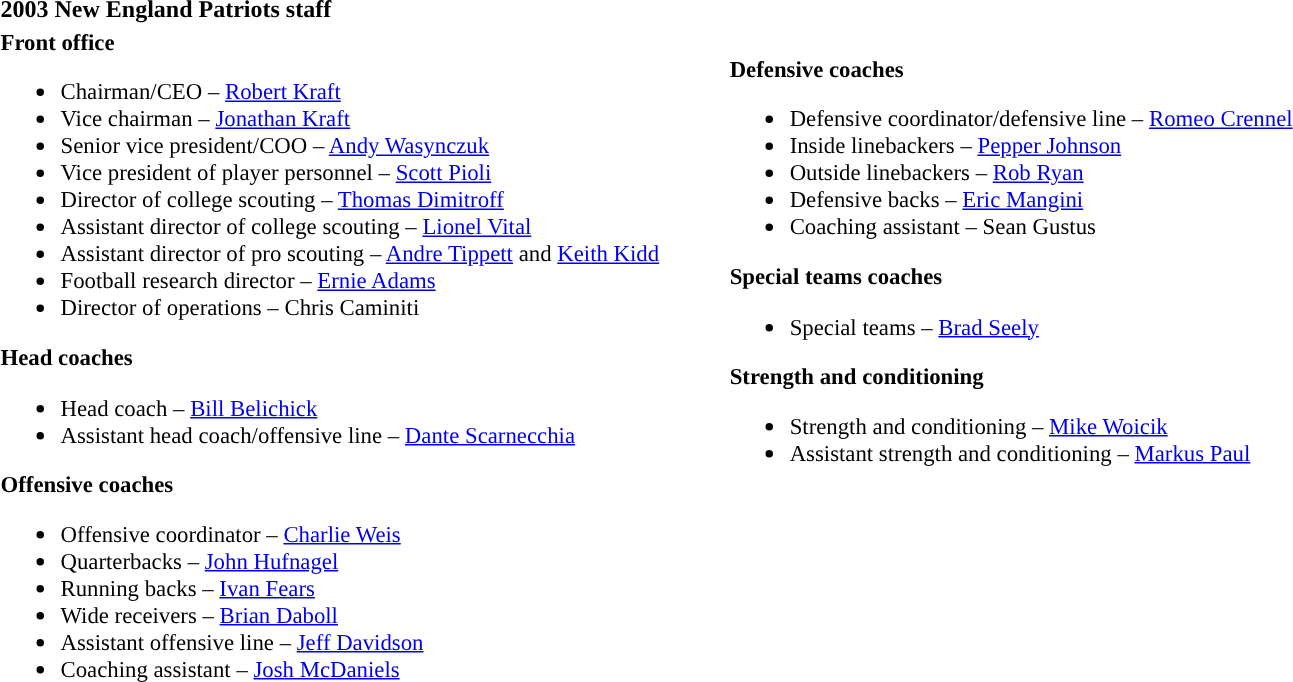<table class="toccolours" style="text-align: left;">
<tr>
<th colspan="7"><strong>2003 New England Patriots staff</strong></th>
</tr>
<tr>
<td style="font-size: 95%;" valign="top"><strong>Front office</strong><br><ul><li>Chairman/CEO – <a href='#'>Robert Kraft</a></li><li>Vice chairman – <a href='#'>Jonathan Kraft</a></li><li>Senior vice president/COO – <a href='#'>Andy Wasynczuk</a></li><li>Vice president of player personnel – <a href='#'>Scott Pioli</a></li><li>Director of college scouting – <a href='#'>Thomas Dimitroff</a></li><li>Assistant director of college scouting – <a href='#'>Lionel Vital</a></li><li>Assistant director of pro scouting – <a href='#'>Andre Tippett</a> and <a href='#'>Keith Kidd</a></li><li>Football research director – <a href='#'>Ernie Adams</a></li><li>Director of operations – Chris Caminiti</li></ul><strong>Head coaches</strong><ul><li>Head coach – <a href='#'>Bill Belichick</a></li><li>Assistant head coach/offensive line – <a href='#'>Dante Scarnecchia</a></li></ul><strong>Offensive coaches</strong><ul><li>Offensive coordinator – <a href='#'>Charlie Weis</a></li><li>Quarterbacks – <a href='#'>John Hufnagel</a></li><li>Running backs – <a href='#'>Ivan Fears</a></li><li>Wide receivers – <a href='#'>Brian Daboll</a></li><li>Assistant offensive line – <a href='#'>Jeff Davidson</a></li><li>Coaching assistant – <a href='#'>Josh McDaniels</a></li></ul></td>
<td width="35"> </td>
<td valign="top"></td>
<td style="font-size: 95%;" valign="top"><br><strong>Defensive coaches</strong><ul><li>Defensive coordinator/defensive line – <a href='#'>Romeo Crennel</a></li><li>Inside linebackers – <a href='#'>Pepper Johnson</a></li><li>Outside linebackers – <a href='#'>Rob Ryan</a></li><li>Defensive backs – <a href='#'>Eric Mangini</a></li><li>Coaching assistant – Sean Gustus</li></ul><strong>Special teams coaches</strong><ul><li>Special teams – <a href='#'>Brad Seely</a></li></ul><strong>Strength and conditioning</strong><ul><li>Strength and conditioning – <a href='#'>Mike Woicik</a></li><li>Assistant strength and conditioning – <a href='#'>Markus Paul</a></li></ul></td>
</tr>
</table>
